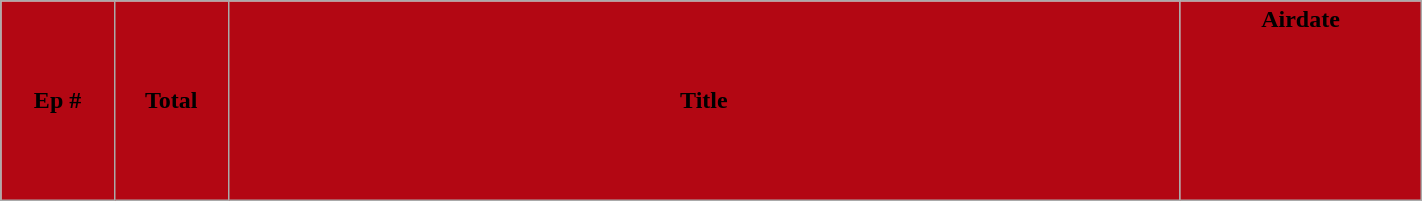<table class="wikitable plainrowheaders" width="75%" style="background:#FFFFFF;">
<tr>
<th style="background:#B30713" width=8%><span>Ep #</span></th>
<th style="background:#B30713" width=8%><span>Total</span></th>
<th style="background:#B30713"><span>Title</span></th>
<th style="background:#B30713" width=17%><span>Airdate</span><br><br><br><br><br><br><br></th>
</tr>
</table>
